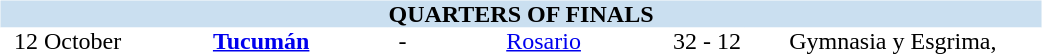<table table width=700>
<tr>
<td width=700 valign="top"><br><table border=0 cellspacing=0 cellpadding=0 style="font-size: 100%; border-collapse: collapse;" width=100%>
<tr bgcolor="#CADFF0">
<td style="font-size:100%"; align="center" colspan="6"><strong>QUARTERS OF FINALS</strong></td>
</tr>
<tr align=center bgcolor=#FFFFFF>
<td width=90>12 October</td>
<td width=170><strong><a href='#'>Tucumán</a></strong></td>
<td width=20>-</td>
<td width=170><a href='#'>Rosario</a></td>
<td width=50>32 - 12</td>
<td width=200>Gymnasia y Esgrima,</td>
</tr>
</table>
</td>
</tr>
</table>
